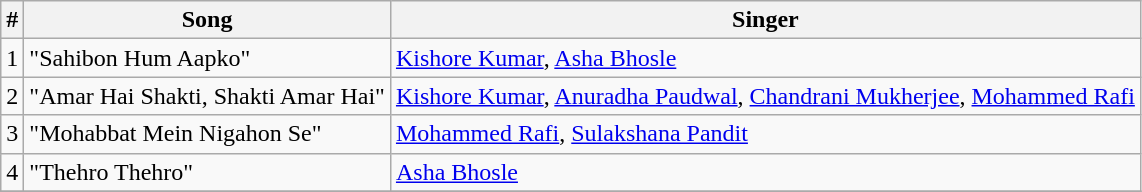<table class="wikitable">
<tr>
<th>#</th>
<th>Song</th>
<th>Singer</th>
</tr>
<tr>
<td>1</td>
<td>"Sahibon Hum Aapko"</td>
<td><a href='#'>Kishore Kumar</a>, <a href='#'>Asha Bhosle</a></td>
</tr>
<tr>
<td>2</td>
<td>"Amar Hai Shakti, Shakti Amar Hai"</td>
<td><a href='#'>Kishore Kumar</a>, <a href='#'>Anuradha Paudwal</a>, <a href='#'>Chandrani Mukherjee</a>,  <a href='#'>Mohammed Rafi</a></td>
</tr>
<tr>
<td>3</td>
<td>"Mohabbat Mein Nigahon Se"</td>
<td><a href='#'>Mohammed Rafi</a>, <a href='#'>Sulakshana Pandit</a></td>
</tr>
<tr>
<td>4</td>
<td>"Thehro Thehro"</td>
<td><a href='#'>Asha Bhosle</a></td>
</tr>
<tr>
</tr>
</table>
